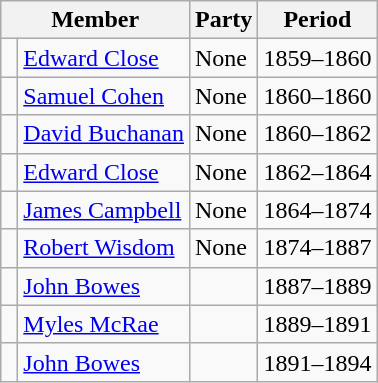<table class="wikitable">
<tr>
<th colspan="2">Member</th>
<th>Party</th>
<th>Period</th>
</tr>
<tr>
<td> </td>
<td><a href='#'>Edward Close</a></td>
<td>None</td>
<td>1859–1860</td>
</tr>
<tr>
<td> </td>
<td><a href='#'>Samuel Cohen</a></td>
<td>None</td>
<td>1860–1860</td>
</tr>
<tr>
<td> </td>
<td><a href='#'>David Buchanan</a></td>
<td>None</td>
<td>1860–1862</td>
</tr>
<tr>
<td> </td>
<td><a href='#'>Edward Close</a></td>
<td>None</td>
<td>1862–1864</td>
</tr>
<tr>
<td> </td>
<td><a href='#'>James Campbell</a></td>
<td>None</td>
<td>1864–1874</td>
</tr>
<tr>
<td> </td>
<td><a href='#'>Robert Wisdom</a></td>
<td>None</td>
<td>1874–1887</td>
</tr>
<tr>
<td> </td>
<td><a href='#'>John Bowes</a></td>
<td></td>
<td>1887–1889</td>
</tr>
<tr>
<td> </td>
<td><a href='#'>Myles McRae</a></td>
<td></td>
<td>1889–1891</td>
</tr>
<tr>
<td> </td>
<td><a href='#'>John Bowes</a></td>
<td></td>
<td>1891–1894</td>
</tr>
</table>
